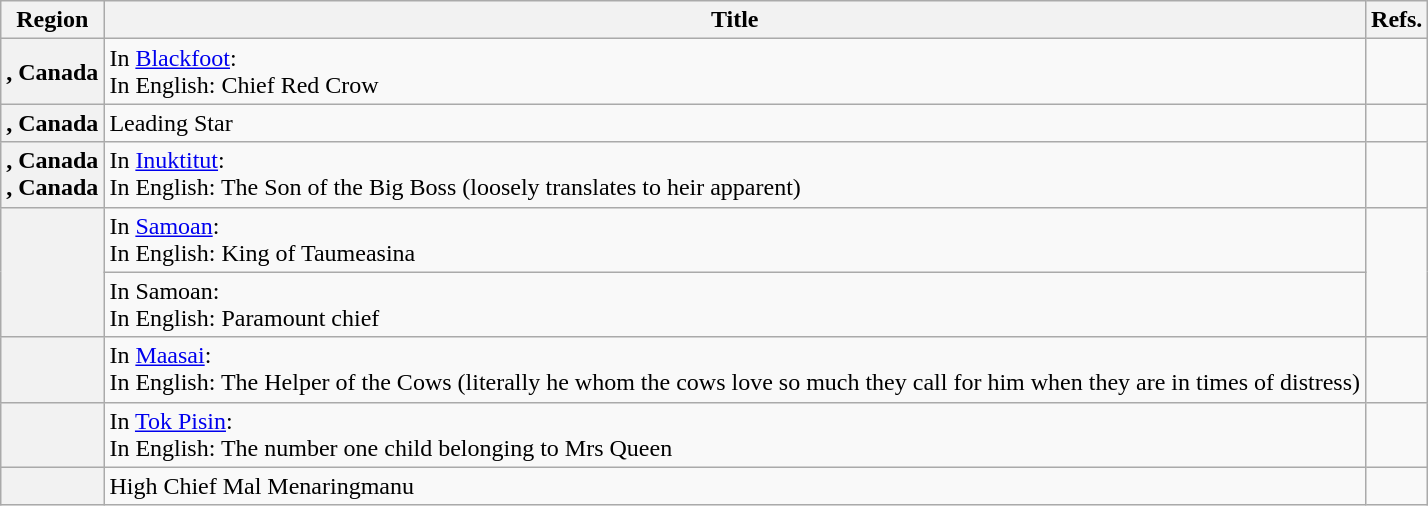<table class="wikitable plainrowheaders">
<tr>
<th>Region</th>
<th>Title</th>
<th>Refs.</th>
</tr>
<tr>
<th scope="row">, Canada</th>
<td>In <a href='#'>Blackfoot</a>: <br>In English: Chief Red Crow</td>
<td></td>
</tr>
<tr>
<th scope="row">, Canada</th>
<td>Leading Star</td>
<td></td>
</tr>
<tr>
<th scope="row">, Canada<br>, Canada</th>
<td>In <a href='#'>Inuktitut</a>:  <br>In English: The Son of the Big Boss (loosely translates to heir apparent)</td>
<td></td>
</tr>
<tr>
<th scope="row" rowspan="2"></th>
<td>In <a href='#'>Samoan</a>: <br>In English: King of Taumeasina</td>
<td rowspan="2"></td>
</tr>
<tr>
<td>In Samoan: <br>In English: Paramount chief</td>
</tr>
<tr>
<th scope="row"></th>
<td>In <a href='#'>Maasai</a>: <br>In English: The Helper of the Cows (literally he whom the cows love so much they call for him when they are in times of distress)</td>
<td></td>
</tr>
<tr>
<th scope="row"></th>
<td>In <a href='#'>Tok Pisin</a>:  <br>In English: The number one child belonging to Mrs Queen</td>
<td></td>
</tr>
<tr>
<th scope="row"></th>
<td>High Chief Mal Menaringmanu</td>
<td></td>
</tr>
</table>
